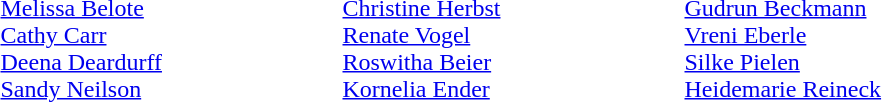<table>
<tr>
<td style="width:14em" valign=top><br><a href='#'>Melissa Belote</a><br><a href='#'>Cathy Carr</a><br><a href='#'>Deena Deardurff</a><br><a href='#'>Sandy Neilson</a></td>
<td style="width:14em" valign=top><br><a href='#'>Christine Herbst</a><br><a href='#'>Renate Vogel</a><br><a href='#'>Roswitha Beier</a><br><a href='#'>Kornelia Ender</a></td>
<td style="width:14em" valign=top><br><a href='#'>Gudrun Beckmann</a><br><a href='#'>Vreni Eberle</a><br><a href='#'>Silke Pielen</a><br><a href='#'>Heidemarie Reineck</a></td>
</tr>
</table>
